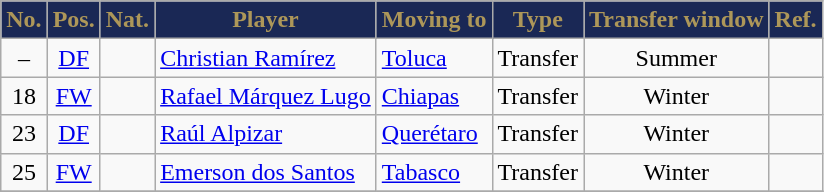<table class="wikitable sortable" style="text-align:center;">
<tr>
<th style=background-color:#1A2855;color:#AD9759>No.</th>
<th style=background-color:#1A2855;color:#AD9759>Pos.</th>
<th style=background-color:#1A2855;color:#AD9759>Nat.</th>
<th style=background-color:#1A2855;color:#AD9759>Player</th>
<th style=background-color:#1A2855;color:#AD9759>Moving to</th>
<th style=background-color:#1A2855;color:#AD9759>Type</th>
<th style=background-color:#1A2855;color:#AD9759>Transfer window</th>
<th style=background-color:#1A2855;color:#AD9759>Ref.</th>
</tr>
<tr>
<td>–</td>
<td><a href='#'>DF</a></td>
<td></td>
<td align=left><a href='#'>Christian Ramírez</a></td>
<td align=left><a href='#'>Toluca</a></td>
<td>Transfer</td>
<td>Summer</td>
<td></td>
</tr>
<tr>
<td>18</td>
<td><a href='#'>FW</a></td>
<td></td>
<td align=left><a href='#'>Rafael Márquez Lugo</a></td>
<td align=left><a href='#'>Chiapas</a></td>
<td>Transfer</td>
<td>Winter</td>
<td></td>
</tr>
<tr>
<td>23</td>
<td><a href='#'>DF</a></td>
<td></td>
<td align=left><a href='#'>Raúl Alpizar</a></td>
<td align=left><a href='#'>Querétaro</a></td>
<td>Transfer</td>
<td>Winter</td>
<td></td>
</tr>
<tr>
<td>25</td>
<td><a href='#'>FW</a></td>
<td></td>
<td align=left><a href='#'>Emerson dos Santos</a></td>
<td align=left><a href='#'>Tabasco</a></td>
<td>Transfer</td>
<td>Winter</td>
<td></td>
</tr>
<tr>
</tr>
</table>
